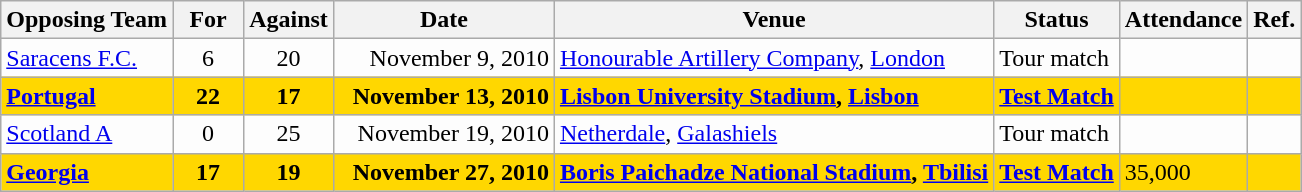<table class=wikitable>
<tr>
<th>Opposing Team</th>
<th>For</th>
<th>Against</th>
<th>Date</th>
<th>Venue</th>
<th>Status</th>
<th>Attendance</th>
<th>Ref.</th>
</tr>
<tr bgcolor=#fdfdfd>
<td><a href='#'>Saracens F.C.</a></td>
<td align=center width=40>6</td>
<td align=center width=40>20</td>
<td width=140 align=right>November 9, 2010</td>
<td><a href='#'>Honourable Artillery Company</a>, <a href='#'>London</a></td>
<td>Tour match</td>
<td></td>
<td></td>
</tr>
<tr bgcolor=gold>
<td><strong><a href='#'>Portugal</a></strong></td>
<td align=center width=40><strong>22</strong></td>
<td align=center width=40><strong>17</strong></td>
<td width=140 align=right><strong>November 13, 2010</strong></td>
<td><strong><a href='#'>Lisbon University Stadium</a>, <a href='#'>Lisbon</a></strong></td>
<td><strong><a href='#'>Test Match</a></strong></td>
<td></td>
<td></td>
</tr>
<tr bgcolor=#fdfdfd>
<td><a href='#'>Scotland A</a></td>
<td align=center width=40>0</td>
<td align=center width=40>25</td>
<td width=140 align=right>November 19, 2010</td>
<td><a href='#'>Netherdale</a>, <a href='#'>Galashiels</a></td>
<td>Tour match</td>
<td></td>
<td></td>
</tr>
<tr bgcolor=gold>
<td><strong><a href='#'>Georgia</a></strong></td>
<td align=center width=40><strong>17</strong></td>
<td align=center width=40><strong>19</strong></td>
<td width=140 align=right><strong>November 27, 2010</strong></td>
<td><strong><a href='#'>Boris Paichadze National Stadium</a>, <a href='#'>Tbilisi</a></strong></td>
<td><strong><a href='#'>Test Match</a></strong></td>
<td>35,000</td>
<td></td>
</tr>
</table>
